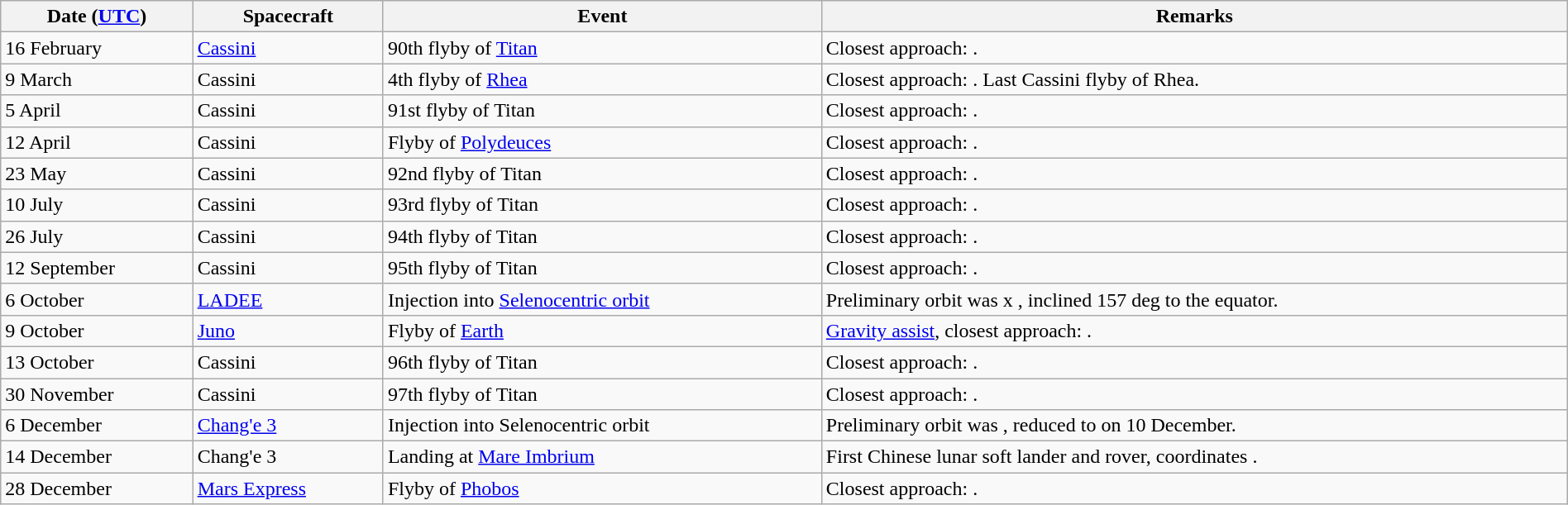<table class="wikitable" border="1" width="100%">
<tr>
<th>Date (<a href='#'>UTC</a>)</th>
<th>Spacecraft</th>
<th>Event</th>
<th>Remarks</th>
</tr>
<tr>
<td>16 February</td>
<td><a href='#'>Cassini</a></td>
<td>90th flyby of <a href='#'>Titan</a></td>
<td>Closest approach: .</td>
</tr>
<tr>
<td>9 March</td>
<td>Cassini</td>
<td>4th flyby of <a href='#'>Rhea</a></td>
<td>Closest approach: . Last Cassini flyby of Rhea.</td>
</tr>
<tr>
<td>5 April</td>
<td>Cassini</td>
<td>91st flyby of Titan</td>
<td>Closest approach: .</td>
</tr>
<tr>
<td>12 April</td>
<td>Cassini</td>
<td>Flyby of <a href='#'>Polydeuces</a></td>
<td>Closest approach: .</td>
</tr>
<tr>
<td>23 May</td>
<td>Cassini</td>
<td>92nd flyby of Titan</td>
<td>Closest approach: .</td>
</tr>
<tr>
<td>10 July</td>
<td>Cassini</td>
<td>93rd flyby of Titan</td>
<td>Closest approach: .</td>
</tr>
<tr>
<td>26 July</td>
<td>Cassini</td>
<td>94th flyby of Titan</td>
<td>Closest approach: .</td>
</tr>
<tr>
<td>12 September</td>
<td>Cassini</td>
<td>95th flyby of Titan</td>
<td>Closest approach: .</td>
</tr>
<tr>
<td>6 October</td>
<td><a href='#'>LADEE</a></td>
<td>Injection into <a href='#'>Selenocentric orbit</a></td>
<td>Preliminary orbit was  x , inclined 157 deg to the equator.</td>
</tr>
<tr>
<td>9 October</td>
<td><a href='#'>Juno</a></td>
<td>Flyby of <a href='#'>Earth</a></td>
<td><a href='#'>Gravity assist</a>, closest approach: .</td>
</tr>
<tr>
<td>13 October</td>
<td>Cassini</td>
<td>96th flyby of Titan</td>
<td>Closest approach: .</td>
</tr>
<tr>
<td>30 November</td>
<td>Cassini</td>
<td>97th flyby of Titan</td>
<td>Closest approach: .</td>
</tr>
<tr>
<td>6 December</td>
<td><a href='#'>Chang'e 3</a></td>
<td>Injection into Selenocentric orbit</td>
<td>Preliminary orbit was , reduced to  on 10 December.</td>
</tr>
<tr>
<td>14 December</td>
<td>Chang'e 3</td>
<td>Landing at <a href='#'>Mare Imbrium</a></td>
<td>First Chinese lunar soft lander and rover, coordinates .</td>
</tr>
<tr>
<td>28 December</td>
<td><a href='#'>Mars Express</a></td>
<td>Flyby of <a href='#'>Phobos</a></td>
<td>Closest approach: .</td>
</tr>
</table>
